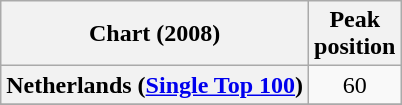<table class="wikitable sortable plainrowheaders" style="text-align:center">
<tr>
<th>Chart (2008)</th>
<th>Peak<br>position</th>
</tr>
<tr>
<th scope="row">Netherlands (<a href='#'>Single Top 100</a>)</th>
<td>60</td>
</tr>
<tr>
</tr>
</table>
